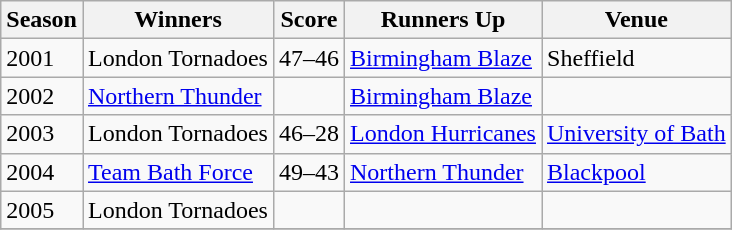<table class="wikitable collapsible">
<tr>
<th>Season</th>
<th>Winners</th>
<th>Score</th>
<th>Runners Up</th>
<th>Venue</th>
</tr>
<tr>
<td>2001</td>
<td>London Tornadoes</td>
<td>47–46</td>
<td><a href='#'>Birmingham Blaze</a></td>
<td>Sheffield</td>
</tr>
<tr>
<td>2002</td>
<td><a href='#'>Northern Thunder</a></td>
<td></td>
<td><a href='#'>Birmingham Blaze</a></td>
<td></td>
</tr>
<tr>
<td>2003</td>
<td>London Tornadoes</td>
<td>46–28</td>
<td><a href='#'>London Hurricanes</a></td>
<td><a href='#'>University of Bath</a></td>
</tr>
<tr>
<td>2004</td>
<td><a href='#'>Team Bath Force</a></td>
<td>49–43</td>
<td><a href='#'>Northern Thunder</a></td>
<td><a href='#'>Blackpool</a></td>
</tr>
<tr>
<td>2005</td>
<td>London Tornadoes</td>
<td></td>
<td></td>
<td></td>
</tr>
<tr>
</tr>
</table>
